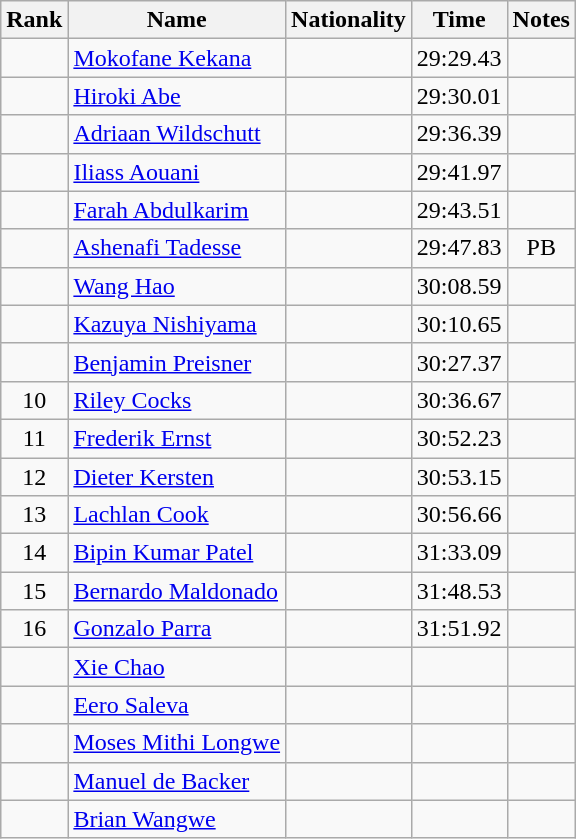<table class="wikitable sortable" style="text-align:center">
<tr>
<th>Rank</th>
<th>Name</th>
<th>Nationality</th>
<th>Time</th>
<th>Notes</th>
</tr>
<tr>
<td></td>
<td align=left><a href='#'>Mokofane Kekana</a></td>
<td align=left></td>
<td>29:29.43</td>
<td></td>
</tr>
<tr>
<td></td>
<td align=left><a href='#'>Hiroki Abe</a></td>
<td align=left></td>
<td>29:30.01</td>
<td></td>
</tr>
<tr>
<td></td>
<td align=left><a href='#'>Adriaan Wildschutt</a></td>
<td align=left></td>
<td>29:36.39</td>
<td></td>
</tr>
<tr>
<td></td>
<td align=left><a href='#'>Iliass Aouani</a></td>
<td align=left></td>
<td>29:41.97</td>
<td></td>
</tr>
<tr>
<td></td>
<td align=left><a href='#'>Farah Abdulkarim</a></td>
<td align=left></td>
<td>29:43.51</td>
<td></td>
</tr>
<tr>
<td></td>
<td align=left><a href='#'>Ashenafi Tadesse</a></td>
<td align=left></td>
<td>29:47.83</td>
<td>PB</td>
</tr>
<tr>
<td></td>
<td align=left><a href='#'>Wang Hao</a></td>
<td align=left></td>
<td>30:08.59</td>
<td></td>
</tr>
<tr>
<td></td>
<td align=left><a href='#'>Kazuya Nishiyama</a></td>
<td align=left></td>
<td>30:10.65</td>
<td></td>
</tr>
<tr>
<td></td>
<td align=left><a href='#'>Benjamin Preisner</a></td>
<td align=left></td>
<td>30:27.37</td>
<td></td>
</tr>
<tr>
<td>10</td>
<td align=left><a href='#'>Riley Cocks</a></td>
<td align=left></td>
<td>30:36.67</td>
<td></td>
</tr>
<tr>
<td>11</td>
<td align=left><a href='#'>Frederik Ernst</a></td>
<td align=left></td>
<td>30:52.23</td>
<td></td>
</tr>
<tr>
<td>12</td>
<td align=left><a href='#'>Dieter Kersten</a></td>
<td align=left></td>
<td>30:53.15</td>
<td></td>
</tr>
<tr>
<td>13</td>
<td align=left><a href='#'>Lachlan Cook</a></td>
<td align=left></td>
<td>30:56.66</td>
<td></td>
</tr>
<tr>
<td>14</td>
<td align=left><a href='#'>Bipin Kumar Patel</a></td>
<td align=left></td>
<td>31:33.09</td>
<td></td>
</tr>
<tr>
<td>15</td>
<td align=left><a href='#'>Bernardo Maldonado</a></td>
<td align=left></td>
<td>31:48.53</td>
<td></td>
</tr>
<tr>
<td>16</td>
<td align=left><a href='#'>Gonzalo Parra</a></td>
<td align=left></td>
<td>31:51.92</td>
<td></td>
</tr>
<tr>
<td></td>
<td align=left><a href='#'>Xie Chao</a></td>
<td align=left></td>
<td></td>
<td></td>
</tr>
<tr>
<td></td>
<td align=left><a href='#'>Eero Saleva</a></td>
<td align=left></td>
<td></td>
<td></td>
</tr>
<tr>
<td></td>
<td align=left><a href='#'>Moses Mithi Longwe</a></td>
<td align=left></td>
<td></td>
<td></td>
</tr>
<tr>
<td></td>
<td align=left><a href='#'>Manuel de Backer</a></td>
<td align=left></td>
<td></td>
<td></td>
</tr>
<tr>
<td></td>
<td align=left><a href='#'>Brian Wangwe</a></td>
<td align=left></td>
<td></td>
<td></td>
</tr>
</table>
